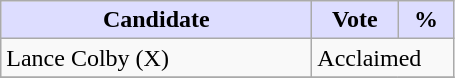<table class="wikitable">
<tr>
<th style="background:#ddf; width:200px;">Candidate</th>
<th style="background:#ddf; width:50px;">Vote</th>
<th style="background:#ddf; width:30px;">%</th>
</tr>
<tr>
<td>Lance Colby (X)</td>
<td colspan=2">Acclaimed</td>
</tr>
<tr>
</tr>
</table>
